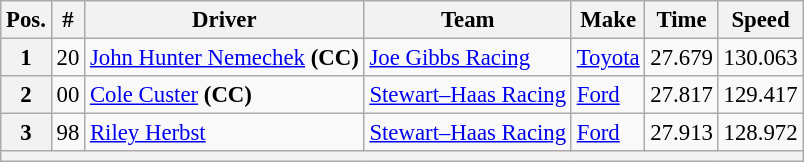<table class="wikitable" style="font-size:95%">
<tr>
<th>Pos.</th>
<th>#</th>
<th>Driver</th>
<th>Team</th>
<th>Make</th>
<th>Time</th>
<th>Speed</th>
</tr>
<tr>
<th>1</th>
<td>20</td>
<td><a href='#'>John Hunter Nemechek</a> <strong>(CC)</strong></td>
<td><a href='#'>Joe Gibbs Racing</a></td>
<td><a href='#'>Toyota</a></td>
<td>27.679</td>
<td>130.063</td>
</tr>
<tr>
<th>2</th>
<td>00</td>
<td><a href='#'>Cole Custer</a> <strong>(CC)</strong></td>
<td><a href='#'>Stewart–Haas Racing</a></td>
<td><a href='#'>Ford</a></td>
<td>27.817</td>
<td>129.417</td>
</tr>
<tr>
<th>3</th>
<td>98</td>
<td><a href='#'>Riley Herbst</a></td>
<td><a href='#'>Stewart–Haas Racing</a></td>
<td><a href='#'>Ford</a></td>
<td>27.913</td>
<td>128.972</td>
</tr>
<tr>
<th colspan="7"></th>
</tr>
</table>
